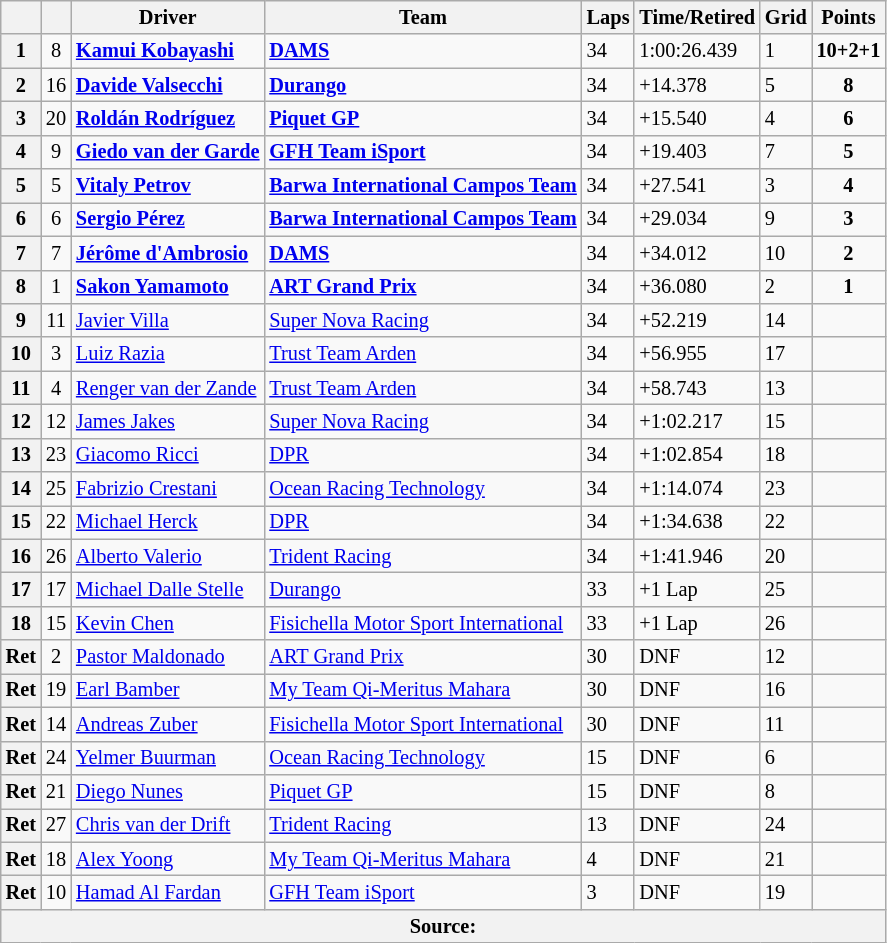<table class="wikitable" style="font-size: 85%">
<tr>
<th></th>
<th></th>
<th>Driver</th>
<th>Team</th>
<th>Laps</th>
<th>Time/Retired</th>
<th>Grid</th>
<th>Points</th>
</tr>
<tr>
<th>1</th>
<td align="center">8</td>
<td><strong> <a href='#'>Kamui Kobayashi</a></strong></td>
<td><strong><a href='#'>DAMS</a></strong></td>
<td>34</td>
<td>1:00:26.439</td>
<td>1</td>
<td align="center"><strong>10+2+1</strong></td>
</tr>
<tr>
<th>2</th>
<td align="center">16</td>
<td><strong> <a href='#'>Davide Valsecchi</a></strong></td>
<td><strong><a href='#'>Durango</a></strong></td>
<td>34</td>
<td>+14.378</td>
<td>5</td>
<td align="center"><strong>8</strong></td>
</tr>
<tr>
<th>3</th>
<td align="center">20</td>
<td><strong> <a href='#'>Roldán Rodríguez</a></strong></td>
<td><strong><a href='#'>Piquet GP</a></strong></td>
<td>34</td>
<td>+15.540</td>
<td>4</td>
<td align="center"><strong>6</strong></td>
</tr>
<tr>
<th>4</th>
<td align="center">9</td>
<td><strong> <a href='#'>Giedo van der Garde</a></strong></td>
<td><strong><a href='#'>GFH Team iSport</a></strong></td>
<td>34</td>
<td>+19.403</td>
<td>7</td>
<td align="center"><strong>5</strong></td>
</tr>
<tr>
<th>5</th>
<td align="center">5</td>
<td><strong> <a href='#'>Vitaly Petrov</a></strong></td>
<td><strong><a href='#'>Barwa International Campos Team</a></strong></td>
<td>34</td>
<td>+27.541</td>
<td>3</td>
<td align="center"><strong>4</strong></td>
</tr>
<tr>
<th>6</th>
<td align="center">6</td>
<td><strong> <a href='#'>Sergio Pérez</a></strong></td>
<td><strong><a href='#'>Barwa International Campos Team</a></strong></td>
<td>34</td>
<td>+29.034</td>
<td>9</td>
<td align="center"><strong>3</strong></td>
</tr>
<tr>
<th>7</th>
<td align="center">7</td>
<td><strong> <a href='#'>Jérôme d'Ambrosio</a></strong></td>
<td><strong><a href='#'>DAMS</a></strong></td>
<td>34</td>
<td>+34.012</td>
<td>10</td>
<td align="center"><strong>2</strong></td>
</tr>
<tr>
<th>8</th>
<td align="center">1</td>
<td><strong> <a href='#'>Sakon Yamamoto</a></strong></td>
<td><strong><a href='#'>ART Grand Prix</a></strong></td>
<td>34</td>
<td>+36.080</td>
<td>2</td>
<td align="center"><strong>1</strong></td>
</tr>
<tr>
<th>9</th>
<td align="center">11</td>
<td> <a href='#'>Javier Villa</a></td>
<td><a href='#'>Super Nova Racing</a></td>
<td>34</td>
<td>+52.219</td>
<td>14</td>
<td></td>
</tr>
<tr>
<th>10</th>
<td align="center">3</td>
<td> <a href='#'>Luiz Razia</a></td>
<td><a href='#'>Trust Team Arden</a></td>
<td>34</td>
<td>+56.955</td>
<td>17</td>
<td></td>
</tr>
<tr>
<th>11</th>
<td align="center">4</td>
<td> <a href='#'>Renger van der Zande</a></td>
<td><a href='#'>Trust Team Arden</a></td>
<td>34</td>
<td>+58.743</td>
<td>13</td>
<td></td>
</tr>
<tr>
<th>12</th>
<td align="center">12</td>
<td> <a href='#'>James Jakes</a></td>
<td><a href='#'>Super Nova Racing</a></td>
<td>34</td>
<td>+1:02.217</td>
<td>15</td>
<td></td>
</tr>
<tr>
<th>13</th>
<td align="center">23</td>
<td> <a href='#'>Giacomo Ricci</a></td>
<td><a href='#'>DPR</a></td>
<td>34</td>
<td>+1:02.854</td>
<td>18</td>
<td></td>
</tr>
<tr>
<th>14</th>
<td align="center">25</td>
<td> <a href='#'>Fabrizio Crestani</a></td>
<td><a href='#'>Ocean Racing Technology</a></td>
<td>34</td>
<td>+1:14.074</td>
<td>23</td>
<td></td>
</tr>
<tr>
<th>15</th>
<td align="center">22</td>
<td> <a href='#'>Michael Herck</a></td>
<td><a href='#'>DPR</a></td>
<td>34</td>
<td>+1:34.638</td>
<td>22</td>
<td></td>
</tr>
<tr>
<th>16</th>
<td align="center">26</td>
<td> <a href='#'>Alberto Valerio</a></td>
<td><a href='#'>Trident Racing</a></td>
<td>34</td>
<td>+1:41.946</td>
<td>20</td>
<td></td>
</tr>
<tr>
<th>17</th>
<td align="center">17</td>
<td> <a href='#'>Michael Dalle Stelle</a></td>
<td><a href='#'>Durango</a></td>
<td>33</td>
<td>+1 Lap</td>
<td>25</td>
<td></td>
</tr>
<tr>
<th>18</th>
<td align="center">15</td>
<td> <a href='#'>Kevin Chen</a></td>
<td><a href='#'>Fisichella Motor Sport International</a></td>
<td>33</td>
<td>+1 Lap</td>
<td>26</td>
<td></td>
</tr>
<tr>
<th>Ret</th>
<td align="center">2</td>
<td> <a href='#'>Pastor Maldonado</a></td>
<td><a href='#'>ART Grand Prix</a></td>
<td>30</td>
<td>DNF</td>
<td>12</td>
<td></td>
</tr>
<tr>
<th>Ret</th>
<td align="center">19</td>
<td> <a href='#'>Earl Bamber</a></td>
<td><a href='#'>My Team Qi-Meritus Mahara</a></td>
<td>30</td>
<td>DNF</td>
<td>16</td>
<td></td>
</tr>
<tr>
<th>Ret</th>
<td align="center">14</td>
<td> <a href='#'>Andreas Zuber</a></td>
<td><a href='#'>Fisichella Motor Sport International</a></td>
<td>30</td>
<td>DNF</td>
<td>11</td>
<td></td>
</tr>
<tr>
<th>Ret</th>
<td align="center">24</td>
<td> <a href='#'>Yelmer Buurman</a></td>
<td><a href='#'>Ocean Racing Technology</a></td>
<td>15</td>
<td>DNF</td>
<td>6</td>
<td></td>
</tr>
<tr>
<th>Ret</th>
<td align="center">21</td>
<td> <a href='#'>Diego Nunes</a></td>
<td><a href='#'>Piquet GP</a></td>
<td>15</td>
<td>DNF</td>
<td>8</td>
<td></td>
</tr>
<tr>
<th>Ret</th>
<td align="center">27</td>
<td> <a href='#'>Chris van der Drift</a></td>
<td><a href='#'>Trident Racing</a></td>
<td>13</td>
<td>DNF</td>
<td>24</td>
<td></td>
</tr>
<tr>
<th>Ret</th>
<td align="center">18</td>
<td> <a href='#'>Alex Yoong</a></td>
<td><a href='#'>My Team Qi-Meritus Mahara</a></td>
<td>4</td>
<td>DNF</td>
<td>21</td>
<td></td>
</tr>
<tr>
<th>Ret</th>
<td align="center">10</td>
<td> <a href='#'>Hamad Al Fardan</a></td>
<td><a href='#'>GFH Team iSport</a></td>
<td>3</td>
<td>DNF</td>
<td>19</td>
<td></td>
</tr>
<tr>
<th colspan="8">Source:</th>
</tr>
</table>
